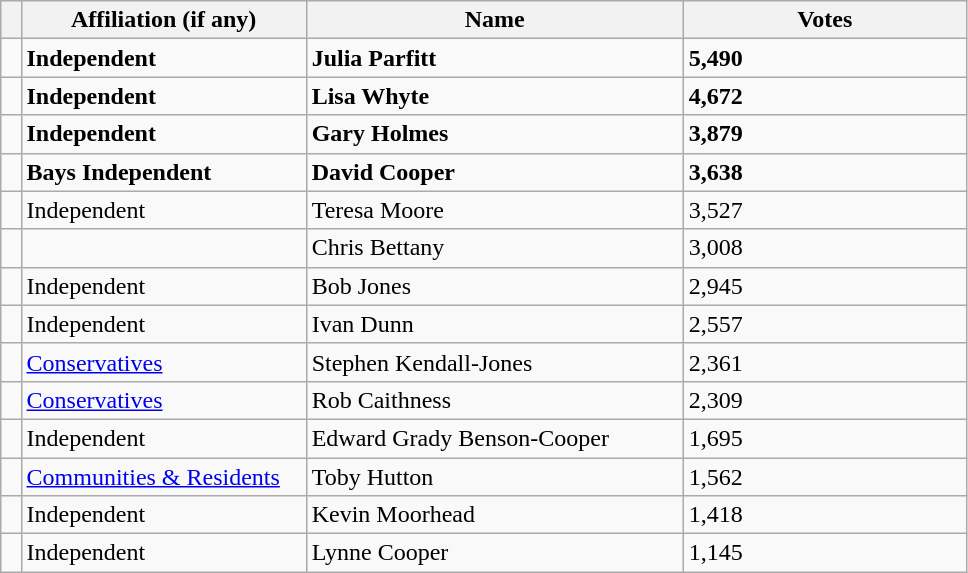<table class="wikitable" style="width:51%;">
<tr>
<th style="width:1%;"></th>
<th style="width:15%;">Affiliation (if any)</th>
<th style="width:20%;">Name</th>
<th style="width:15%;">Votes</th>
</tr>
<tr>
<td bgcolor=></td>
<td><strong>Independent</strong></td>
<td><strong>Julia Parfitt</strong></td>
<td><strong>5,490</strong></td>
</tr>
<tr>
<td bgcolor=></td>
<td><strong>Independent</strong></td>
<td><strong>Lisa Whyte</strong></td>
<td><strong>4,672</strong></td>
</tr>
<tr>
<td bgcolor=></td>
<td><strong>Independent</strong></td>
<td><strong>Gary Holmes</strong></td>
<td><strong>3,879</strong></td>
</tr>
<tr>
<td bgcolor=></td>
<td><strong>Bays Independent</strong></td>
<td><strong>David Cooper</strong></td>
<td><strong>3,638</strong></td>
</tr>
<tr>
<td bgcolor=></td>
<td>Independent</td>
<td>Teresa Moore</td>
<td>3,527</td>
</tr>
<tr>
<td bgcolor=></td>
<td></td>
<td>Chris Bettany</td>
<td>3,008</td>
</tr>
<tr>
<td bgcolor=></td>
<td>Independent</td>
<td>Bob Jones</td>
<td>2,945</td>
</tr>
<tr>
<td bgcolor=></td>
<td>Independent</td>
<td>Ivan Dunn</td>
<td>2,557</td>
</tr>
<tr>
<td bgcolor=></td>
<td><a href='#'>Conservatives</a></td>
<td>Stephen Kendall-Jones</td>
<td>2,361</td>
</tr>
<tr>
<td bgcolor=></td>
<td><a href='#'>Conservatives</a></td>
<td>Rob Caithness</td>
<td>2,309</td>
</tr>
<tr>
<td bgcolor=></td>
<td>Independent</td>
<td>Edward Grady Benson-Cooper</td>
<td>1,695</td>
</tr>
<tr>
<td bgcolor=></td>
<td><a href='#'>Communities & Residents</a></td>
<td>Toby Hutton</td>
<td>1,562</td>
</tr>
<tr>
<td bgcolor=></td>
<td>Independent</td>
<td>Kevin Moorhead</td>
<td>1,418</td>
</tr>
<tr>
<td bgcolor=></td>
<td>Independent</td>
<td>Lynne Cooper</td>
<td>1,145</td>
</tr>
</table>
